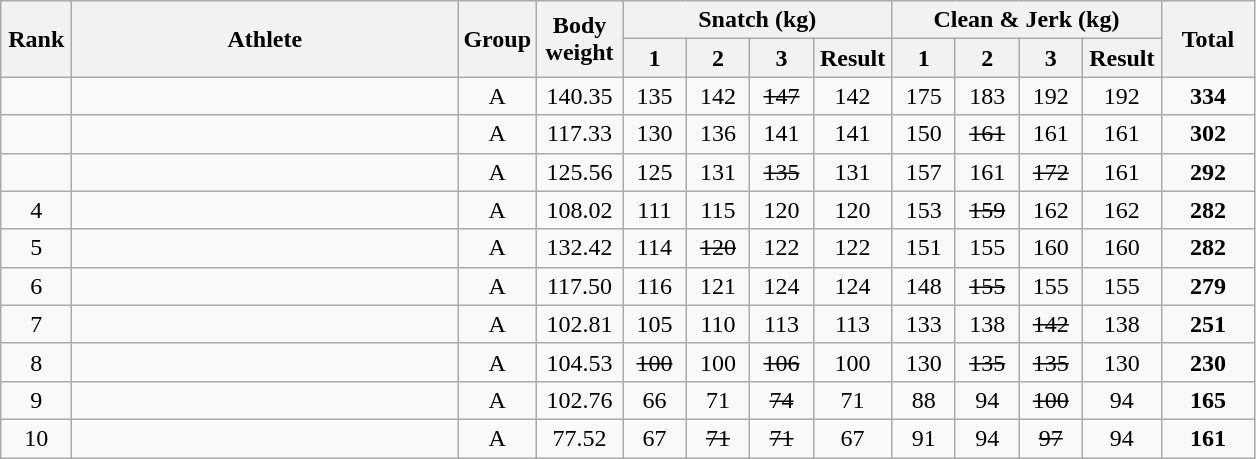<table class = "wikitable" style="text-align:center;">
<tr>
<th rowspan=2 width=40>Rank</th>
<th rowspan=2 width=250>Athlete</th>
<th rowspan=2 width=40>Group</th>
<th rowspan=2 width=50>Body weight</th>
<th colspan=4>Snatch (kg)</th>
<th colspan=4>Clean & Jerk (kg)</th>
<th rowspan=2 width=55>Total</th>
</tr>
<tr>
<th width=35>1</th>
<th width=35>2</th>
<th width=35>3</th>
<th width=45>Result</th>
<th width=35>1</th>
<th width=35>2</th>
<th width=35>3</th>
<th width=45>Result</th>
</tr>
<tr>
<td></td>
<td align=left></td>
<td>A</td>
<td>140.35</td>
<td>135</td>
<td>142</td>
<td><s>147</s></td>
<td>142</td>
<td>175</td>
<td>183</td>
<td>192</td>
<td>192</td>
<td><strong>334</strong></td>
</tr>
<tr>
<td></td>
<td align=left></td>
<td>A</td>
<td>117.33</td>
<td>130</td>
<td>136</td>
<td>141</td>
<td>141</td>
<td>150</td>
<td><s>161</s></td>
<td>161</td>
<td>161</td>
<td><strong>302</strong></td>
</tr>
<tr>
<td></td>
<td align=left></td>
<td>A</td>
<td>125.56</td>
<td>125</td>
<td>131</td>
<td><s>135</s></td>
<td>131</td>
<td>157</td>
<td>161</td>
<td><s>172</s></td>
<td>161</td>
<td><strong>292</strong></td>
</tr>
<tr>
<td>4</td>
<td align=left></td>
<td>A</td>
<td>108.02</td>
<td>111</td>
<td>115</td>
<td>120</td>
<td>120</td>
<td>153</td>
<td><s>159</s></td>
<td>162</td>
<td>162</td>
<td><strong>282</strong></td>
</tr>
<tr>
<td>5</td>
<td align=left></td>
<td>A</td>
<td>132.42</td>
<td>114</td>
<td><s>120</s></td>
<td>122</td>
<td>122</td>
<td>151</td>
<td>155</td>
<td>160</td>
<td>160</td>
<td><strong>282</strong></td>
</tr>
<tr>
<td>6</td>
<td align=left></td>
<td>A</td>
<td>117.50</td>
<td>116</td>
<td>121</td>
<td>124</td>
<td>124</td>
<td>148</td>
<td><s>155</s></td>
<td>155</td>
<td>155</td>
<td><strong>279</strong></td>
</tr>
<tr>
<td>7</td>
<td align=left></td>
<td>A</td>
<td>102.81</td>
<td>105</td>
<td>110</td>
<td>113</td>
<td>113</td>
<td>133</td>
<td>138</td>
<td><s>142</s></td>
<td>138</td>
<td><strong>251</strong></td>
</tr>
<tr>
<td>8</td>
<td align=left></td>
<td>A</td>
<td>104.53</td>
<td><s>100</s></td>
<td>100</td>
<td><s>106</s></td>
<td>100</td>
<td>130</td>
<td><s>135</s></td>
<td><s>135</s></td>
<td>130</td>
<td><strong>230</strong></td>
</tr>
<tr>
<td>9</td>
<td align=left></td>
<td>A</td>
<td>102.76</td>
<td>66</td>
<td>71</td>
<td><s>74</s></td>
<td>71</td>
<td>88</td>
<td>94</td>
<td><s>100</s></td>
<td>94</td>
<td><strong>165</strong></td>
</tr>
<tr>
<td>10</td>
<td align=left></td>
<td>A</td>
<td>77.52</td>
<td>67</td>
<td><s>71</s></td>
<td><s>71</s></td>
<td>67</td>
<td>91</td>
<td>94</td>
<td><s>97</s></td>
<td>94</td>
<td><strong>161</strong></td>
</tr>
</table>
